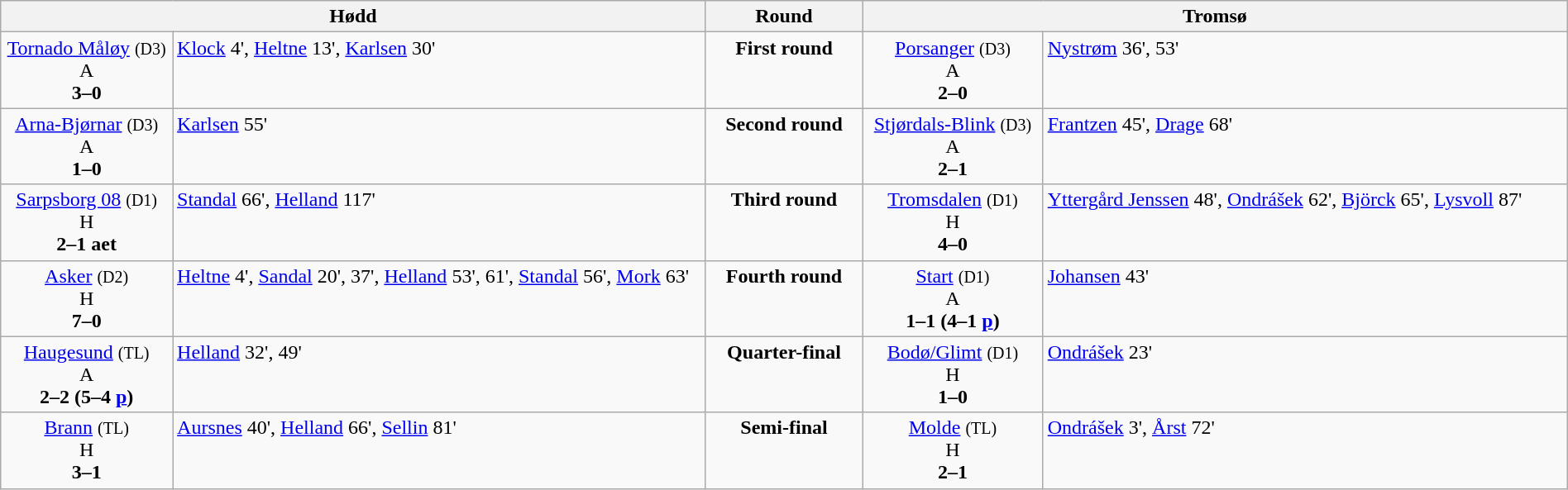<table class=wikitable width=100% style="text-align:center">
<tr valign=top>
<th colspan=2 width=45%>Hødd</th>
<th width=10%>Round</th>
<th colspan=2 width=45%>Tromsø</th>
</tr>
<tr valign=top>
<td><a href='#'>Tornado Måløy</a> <small>(D3)</small><br>A<br><strong>3–0</strong></td>
<td align=left><a href='#'>Klock</a> 4', <a href='#'>Heltne</a> 13', <a href='#'>Karlsen</a> 30'</td>
<td><strong>First round</strong></td>
<td><a href='#'>Porsanger</a> <small>(D3)</small><br>A<br><strong>2–0</strong></td>
<td align=left><a href='#'>Nystrøm</a> 36', 53'</td>
</tr>
<tr valign=top>
<td><a href='#'>Arna-Bjørnar</a> <small>(D3)</small><br>A<br><strong>1–0</strong></td>
<td align=left><a href='#'>Karlsen</a> 55'</td>
<td><strong>Second round</strong></td>
<td><a href='#'>Stjørdals-Blink</a> <small>(D3)</small><br>A<br><strong>2–1</strong></td>
<td align=left><a href='#'>Frantzen</a> 45', <a href='#'>Drage</a> 68'</td>
</tr>
<tr valign=top>
<td><a href='#'>Sarpsborg 08</a> <small>(D1)</small><br>H<br><strong>2–1 aet</strong></td>
<td align=left><a href='#'>Standal</a> 66', <a href='#'>Helland</a> 117'</td>
<td><strong>Third round</strong></td>
<td><a href='#'>Tromsdalen</a> <small>(D1)</small><br>H<br><strong>4–0</strong></td>
<td align=left><a href='#'>Yttergård Jenssen</a> 48', <a href='#'>Ondrášek</a> 62', <a href='#'>Björck</a> 65', <a href='#'>Lysvoll</a> 87'</td>
</tr>
<tr valign=top>
<td><a href='#'>Asker</a> <small>(D2)</small><br>H<br><strong>7–0</strong></td>
<td align=left><a href='#'>Heltne</a> 4', <a href='#'>Sandal</a> 20', 37', <a href='#'>Helland</a> 53', 61', <a href='#'>Standal</a> 56', <a href='#'>Mork</a> 63'</td>
<td><strong>Fourth round</strong></td>
<td><a href='#'>Start</a> <small>(D1)</small><br>A<br><strong>1–1 (4–1 <a href='#'>p</a>)</strong></td>
<td align=left><a href='#'>Johansen</a> 43'</td>
</tr>
<tr valign=top>
<td><a href='#'>Haugesund</a> <small>(TL)</small><br>A<br><strong>2–2 (5–4 <a href='#'>p</a>)</strong></td>
<td align=left><a href='#'>Helland</a> 32', 49'</td>
<td><strong>Quarter-final</strong></td>
<td><a href='#'>Bodø/Glimt</a> <small>(D1)</small><br>H<br><strong>1–0</strong></td>
<td align=left><a href='#'>Ondrášek</a> 23'</td>
</tr>
<tr valign=top>
<td><a href='#'>Brann</a> <small>(TL)</small><br>H<br><strong>3–1</strong></td>
<td align=left><a href='#'>Aursnes</a> 40', <a href='#'>Helland</a> 66', <a href='#'>Sellin</a> 81'</td>
<td><strong>Semi-final</strong></td>
<td><a href='#'>Molde</a> <small>(TL)</small><br>H<br><strong>2–1</strong></td>
<td align=left><a href='#'>Ondrášek</a> 3', <a href='#'>Årst</a> 72'</td>
</tr>
</table>
